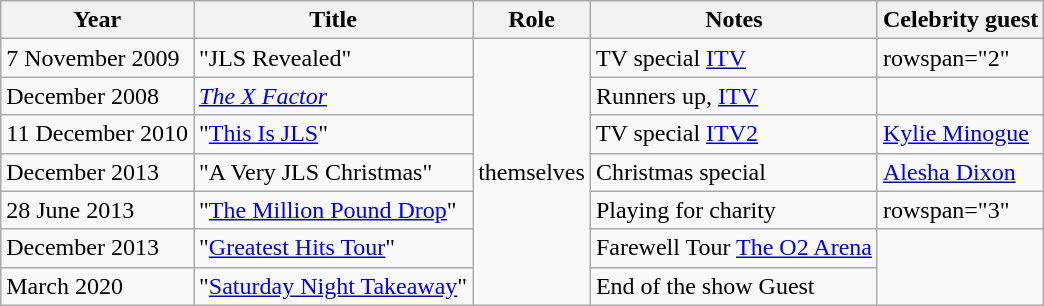<table class="wikitable sortable">
<tr>
<th>Year</th>
<th>Title</th>
<th>Role</th>
<th>Notes</th>
<th>Celebrity guest</th>
</tr>
<tr>
<td>7 November 2009</td>
<td>"JLS Revealed"</td>
<td rowspan="7">themselves</td>
<td>TV special <a href='#'>ITV</a></td>
<td>rowspan="2" </td>
</tr>
<tr>
<td>December 2008</td>
<td><em><a href='#'>The X Factor</a></em></td>
<td>Runners up, <a href='#'>ITV</a></td>
</tr>
<tr>
<td>11 December 2010</td>
<td>"<a href='#'>This Is JLS</a>"</td>
<td>TV special <a href='#'>ITV2</a></td>
<td><a href='#'>Kylie Minogue</a></td>
</tr>
<tr>
<td>December 2013</td>
<td>"A Very JLS Christmas"</td>
<td>Christmas special</td>
<td><a href='#'>Alesha Dixon</a></td>
</tr>
<tr>
<td>28 June 2013</td>
<td>"<a href='#'>The Million Pound Drop</a>"</td>
<td>Playing for charity</td>
<td>rowspan="3" </td>
</tr>
<tr>
<td>December 2013</td>
<td>"<a href='#'>Greatest Hits Tour</a>"</td>
<td>Farewell Tour <a href='#'>The O2 Arena</a></td>
</tr>
<tr>
<td>March 2020</td>
<td>"<a href='#'>Saturday Night Takeaway</a>"</td>
<td>End of the show Guest</td>
</tr>
</table>
